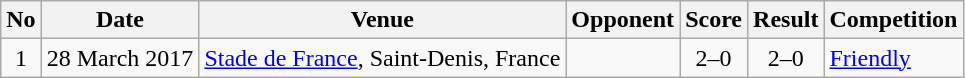<table class="wikitable">
<tr>
<th>No</th>
<th>Date</th>
<th>Venue</th>
<th>Opponent</th>
<th>Score</th>
<th>Result</th>
<th>Competition</th>
</tr>
<tr>
<td align=center>1</td>
<td>28 March 2017</td>
<td><a href='#'>Stade de France</a>, Saint-Denis, France</td>
<td></td>
<td align=center>2–0</td>
<td align=center>2–0</td>
<td><a href='#'>Friendly</a></td>
</tr>
</table>
